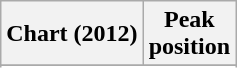<table class="wikitable sortable">
<tr>
<th>Chart (2012)</th>
<th>Peak<br>position</th>
</tr>
<tr>
</tr>
<tr>
</tr>
<tr>
</tr>
</table>
